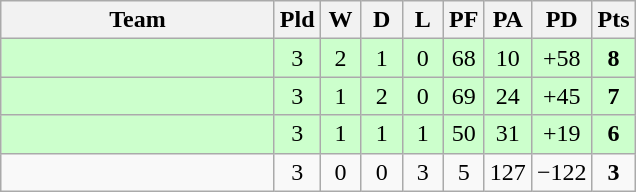<table class="wikitable" style="text-align:center;">
<tr>
<th width=175>Team</th>
<th width=20 abbr="Played">Pld</th>
<th width=20 abbr="Won">W</th>
<th width=20 abbr="Drawn">D</th>
<th width=20 abbr="Lost">L</th>
<th width=20 abbr="Points for">PF</th>
<th width=20 abbr="Points against">PA</th>
<th width=25 abbr="Points difference">PD</th>
<th width=20 abbr="Points">Pts</th>
</tr>
<tr bgcolor=ccffcc>
<td align=left></td>
<td>3</td>
<td>2</td>
<td>1</td>
<td>0</td>
<td>68</td>
<td>10</td>
<td>+58</td>
<td><strong>8</strong></td>
</tr>
<tr bgcolor=ccffcc>
<td align=left></td>
<td>3</td>
<td>1</td>
<td>2</td>
<td>0</td>
<td>69</td>
<td>24</td>
<td>+45</td>
<td><strong>7</strong></td>
</tr>
<tr bgcolor=ccffcc>
<td align=left></td>
<td>3</td>
<td>1</td>
<td>1</td>
<td>1</td>
<td>50</td>
<td>31</td>
<td>+19</td>
<td><strong>6</strong></td>
</tr>
<tr>
<td align=left></td>
<td>3</td>
<td>0</td>
<td>0</td>
<td>3</td>
<td>5</td>
<td>127</td>
<td>−122</td>
<td><strong>3</strong></td>
</tr>
</table>
